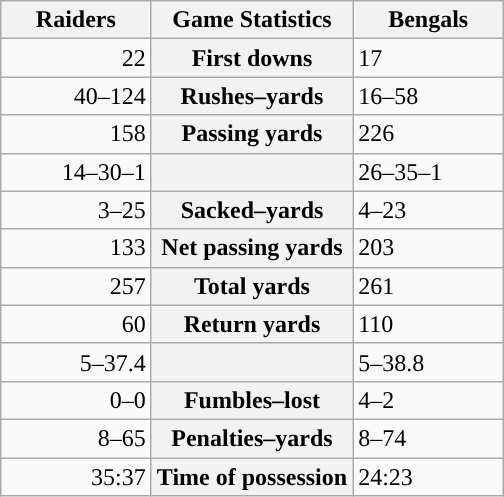<table class="wikitable" style="margin: 1em auto 1em auto">
<tr>
<th style="width:30%;">Raiders</th>
<th style="width:40%;">Game Statistics</th>
<th style="width:30%;">Bengals</th>
</tr>
<tr>
<td style="text-align:right;">22</td>
<th>First downs</th>
<td>17</td>
</tr>
<tr>
<td style="text-align:right;">40–124</td>
<th>Rushes–yards</th>
<td>16–58</td>
</tr>
<tr>
<td style="text-align:right;">158</td>
<th>Passing yards</th>
<td>226</td>
</tr>
<tr>
<td style="text-align:right;">14–30–1</td>
<th></th>
<td>26–35–1</td>
</tr>
<tr>
<td style="text-align:right;">3–25</td>
<th>Sacked–yards</th>
<td>4–23</td>
</tr>
<tr>
<td style="text-align:right;">133</td>
<th>Net passing yards</th>
<td>203</td>
</tr>
<tr>
<td style="text-align:right;">257</td>
<th>Total yards</th>
<td>261</td>
</tr>
<tr>
<td style="text-align:right;">60</td>
<th>Return yards</th>
<td>110</td>
</tr>
<tr>
<td style="text-align:right;">5–37.4</td>
<th></th>
<td>5–38.8</td>
</tr>
<tr>
<td style="text-align:right;">0–0</td>
<th>Fumbles–lost</th>
<td>4–2</td>
</tr>
<tr>
<td style="text-align:right;">8–65</td>
<th>Penalties–yards</th>
<td>8–74</td>
</tr>
<tr>
<td style="text-align:right;">35:37</td>
<th>Time of possession</th>
<td>24:23</td>
</tr>
</table>
